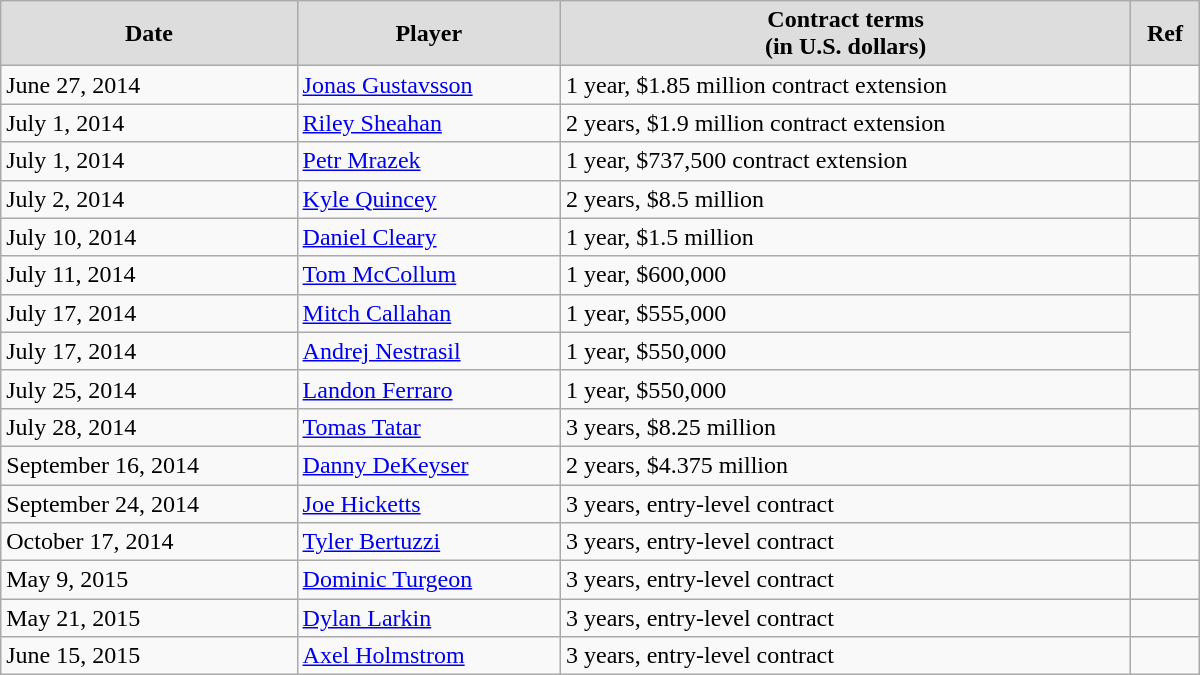<table class="wikitable" style="border-collapse: collapse; width: 50em; padding: 3;">
<tr align="center" bgcolor="#dddddd">
<td><strong>Date</strong></td>
<td><strong>Player</strong></td>
<td><strong>Contract terms</strong><br><strong>(in U.S. dollars)</strong></td>
<td><strong>Ref</strong></td>
</tr>
<tr>
<td>June 27, 2014</td>
<td><a href='#'>Jonas Gustavsson</a></td>
<td>1 year, $1.85 million contract extension</td>
<td></td>
</tr>
<tr>
<td>July 1, 2014</td>
<td><a href='#'>Riley Sheahan</a></td>
<td>2 years, $1.9 million contract extension</td>
<td></td>
</tr>
<tr>
<td>July 1, 2014</td>
<td><a href='#'>Petr Mrazek</a></td>
<td>1 year, $737,500 contract extension</td>
<td></td>
</tr>
<tr>
<td>July 2, 2014</td>
<td><a href='#'>Kyle Quincey</a></td>
<td>2 years, $8.5 million</td>
<td></td>
</tr>
<tr>
<td>July 10, 2014</td>
<td><a href='#'>Daniel Cleary</a></td>
<td>1 year, $1.5 million</td>
<td></td>
</tr>
<tr>
<td>July 11, 2014</td>
<td><a href='#'>Tom McCollum</a></td>
<td>1 year, $600,000</td>
<td></td>
</tr>
<tr>
<td>July 17, 2014</td>
<td><a href='#'>Mitch Callahan</a></td>
<td>1 year, $555,000</td>
<td rowspan="2"></td>
</tr>
<tr>
<td>July 17, 2014</td>
<td><a href='#'>Andrej Nestrasil</a></td>
<td>1 year, $550,000</td>
</tr>
<tr>
<td>July 25, 2014</td>
<td><a href='#'>Landon Ferraro</a></td>
<td>1 year, $550,000</td>
<td></td>
</tr>
<tr>
<td>July 28, 2014</td>
<td><a href='#'>Tomas Tatar</a></td>
<td>3 years, $8.25 million</td>
<td></td>
</tr>
<tr>
<td>September 16, 2014</td>
<td><a href='#'>Danny DeKeyser</a></td>
<td>2 years, $4.375 million</td>
<td></td>
</tr>
<tr>
<td>September 24, 2014</td>
<td><a href='#'>Joe Hicketts</a></td>
<td>3 years, entry-level contract</td>
<td></td>
</tr>
<tr>
<td>October 17, 2014</td>
<td><a href='#'>Tyler Bertuzzi</a></td>
<td>3 years, entry-level contract</td>
<td></td>
</tr>
<tr>
<td>May 9, 2015</td>
<td><a href='#'>Dominic Turgeon</a></td>
<td>3 years, entry-level contract</td>
<td></td>
</tr>
<tr>
<td>May 21, 2015</td>
<td><a href='#'>Dylan Larkin</a></td>
<td>3 years, entry-level contract</td>
<td></td>
</tr>
<tr>
<td>June 15, 2015</td>
<td><a href='#'>Axel Holmstrom</a></td>
<td>3 years, entry-level contract</td>
<td></td>
</tr>
</table>
